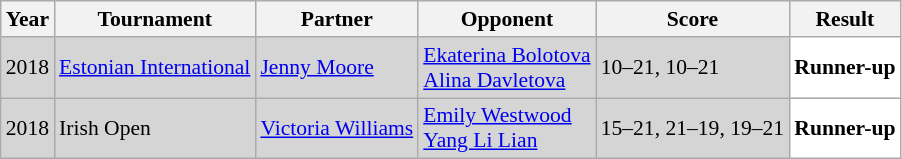<table class="sortable wikitable" style="font-size: 90%;">
<tr>
<th>Year</th>
<th>Tournament</th>
<th>Partner</th>
<th>Opponent</th>
<th>Score</th>
<th>Result</th>
</tr>
<tr style="background:#D5D5D5">
<td align="center">2018</td>
<td align="left"><a href='#'>Estonian International</a></td>
<td align="left"> <a href='#'>Jenny Moore</a></td>
<td align="left"> <a href='#'>Ekaterina Bolotova</a><br> <a href='#'>Alina Davletova</a></td>
<td align="left">10–21, 10–21</td>
<td style="text-align:left; background:white"> <strong>Runner-up</strong></td>
</tr>
<tr style="background:#D5D5D5">
<td align="center">2018</td>
<td align="left">Irish Open</td>
<td align="left"> <a href='#'>Victoria Williams</a></td>
<td align="left"> <a href='#'>Emily Westwood</a> <br>  <a href='#'>Yang Li Lian</a></td>
<td align="left">15–21, 21–19, 19–21</td>
<td style="text-align:left; background:white"> <strong>Runner-up</strong></td>
</tr>
</table>
